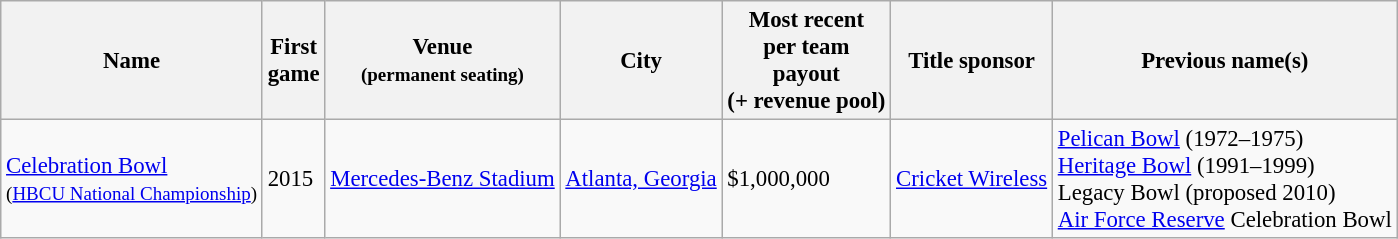<table class="wikitable" style="font-size:95%">
<tr>
<th>Name</th>
<th>First<br>game</th>
<th>Venue<br><small>(permanent seating)</small></th>
<th>City</th>
<th nowrap>Most recent<br>per team<br>payout<br>(+ revenue pool)</th>
<th>Title sponsor</th>
<th>Previous name(s)</th>
</tr>
<tr>
<td><a href='#'>Celebration Bowl</a><br><small>(<a href='#'>HBCU National Championship</a>)</small></td>
<td>2015</td>
<td><a href='#'>Mercedes-Benz Stadium</a><br></td>
<td><a href='#'>Atlanta, Georgia</a></td>
<td>$1,000,000</td>
<td><a href='#'>Cricket Wireless</a></td>
<td><a href='#'>Pelican Bowl</a> (1972–1975)<br><a href='#'>Heritage Bowl</a> (1991–1999)<br>Legacy Bowl (proposed 2010)<br><a href='#'>Air Force Reserve</a> Celebration Bowl</td>
</tr>
</table>
